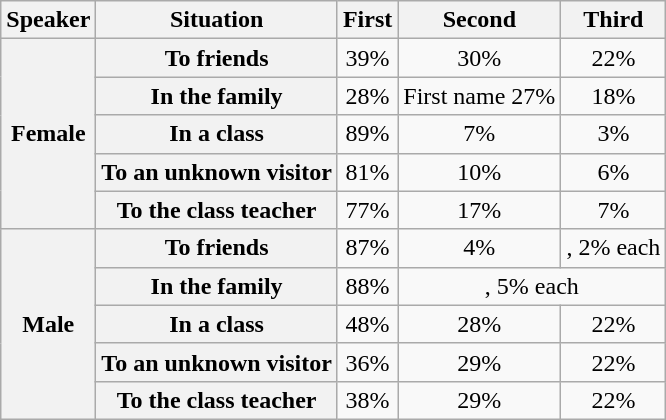<table class="wikitable" style="text-align:center;">
<tr>
<th>Speaker</th>
<th>Situation</th>
<th>First</th>
<th>Second</th>
<th>Third</th>
</tr>
<tr>
<th rowspan="5">Female</th>
<th>To friends</th>
<td> 39%</td>
<td> 30%</td>
<td> 22%</td>
</tr>
<tr>
<th>In the family</th>
<td> 28%</td>
<td>First name 27%</td>
<td> 18%</td>
</tr>
<tr>
<th>In a class</th>
<td> 89%</td>
<td> 7%</td>
<td> 3%</td>
</tr>
<tr>
<th>To an unknown visitor</th>
<td> 81%</td>
<td> 10%</td>
<td> 6%</td>
</tr>
<tr>
<th>To the class teacher</th>
<td> 77%</td>
<td> 17%</td>
<td> 7%</td>
</tr>
<tr>
<th rowspan="5">Male</th>
<th>To friends</th>
<td> 87%</td>
<td> 4%</td>
<td>,  2% each</td>
</tr>
<tr>
<th>In the family</th>
<td> 88%</td>
<td colspan="2">,  5% each</td>
</tr>
<tr>
<th>In a class</th>
<td> 48%</td>
<td> 28%</td>
<td> 22%</td>
</tr>
<tr>
<th>To an unknown visitor</th>
<td> 36%</td>
<td> 29%</td>
<td> 22%</td>
</tr>
<tr>
<th>To the class teacher</th>
<td> 38%</td>
<td> 29%</td>
<td> 22%</td>
</tr>
</table>
